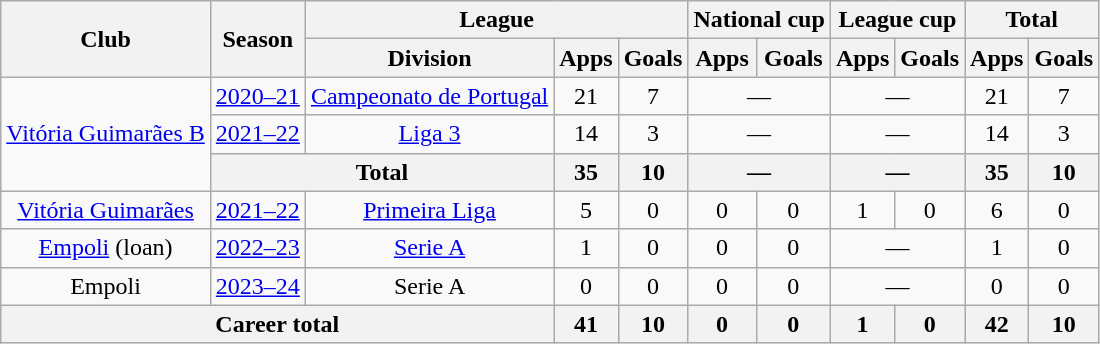<table class="wikitable" style="text-align: center">
<tr>
<th rowspan="2">Club</th>
<th rowspan="2">Season</th>
<th colspan="3">League</th>
<th colspan="2">National cup</th>
<th colspan="2">League cup</th>
<th colspan="2">Total</th>
</tr>
<tr>
<th>Division</th>
<th>Apps</th>
<th>Goals</th>
<th>Apps</th>
<th>Goals</th>
<th>Apps</th>
<th>Goals</th>
<th>Apps</th>
<th>Goals</th>
</tr>
<tr>
<td rowspan="3"><a href='#'>Vitória Guimarães B</a></td>
<td><a href='#'>2020–21</a></td>
<td><a href='#'>Campeonato de Portugal</a></td>
<td>21</td>
<td>7</td>
<td colspan="2">—</td>
<td colspan="2">—</td>
<td>21</td>
<td>7</td>
</tr>
<tr>
<td><a href='#'>2021–22</a></td>
<td><a href='#'>Liga 3</a></td>
<td>14</td>
<td>3</td>
<td colspan="2">—</td>
<td colspan="2">—</td>
<td>14</td>
<td>3</td>
</tr>
<tr>
<th colspan="2">Total</th>
<th>35</th>
<th>10</th>
<th colspan="2">—</th>
<th colspan="2">—</th>
<th>35</th>
<th>10</th>
</tr>
<tr>
<td><a href='#'>Vitória Guimarães</a></td>
<td><a href='#'>2021–22</a></td>
<td><a href='#'>Primeira Liga</a></td>
<td>5</td>
<td>0</td>
<td>0</td>
<td>0</td>
<td>1</td>
<td>0</td>
<td>6</td>
<td>0</td>
</tr>
<tr>
<td><a href='#'>Empoli</a> (loan)</td>
<td><a href='#'>2022–23</a></td>
<td><a href='#'>Serie A</a></td>
<td>1</td>
<td>0</td>
<td>0</td>
<td>0</td>
<td colspan="2">—</td>
<td>1</td>
<td>0</td>
</tr>
<tr>
<td>Empoli</td>
<td><a href='#'>2023–24</a></td>
<td>Serie A</td>
<td>0</td>
<td>0</td>
<td>0</td>
<td>0</td>
<td colspan="2">—</td>
<td>0</td>
<td>0</td>
</tr>
<tr>
<th colspan="3"><strong>Career total</strong></th>
<th>41</th>
<th>10</th>
<th>0</th>
<th>0</th>
<th>1</th>
<th>0</th>
<th>42</th>
<th>10</th>
</tr>
</table>
